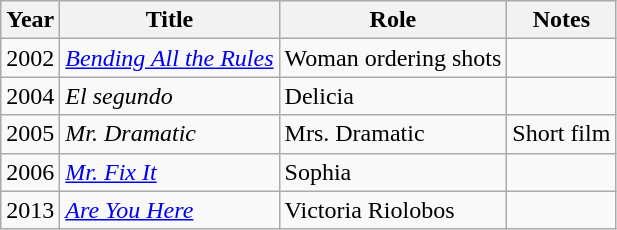<table class="wikitable sortable">
<tr>
<th>Year</th>
<th>Title</th>
<th>Role</th>
<th class="unsortable">Notes</th>
</tr>
<tr>
<td>2002</td>
<td><em><a href='#'>Bending All the Rules</a></em></td>
<td>Woman ordering shots</td>
<td></td>
</tr>
<tr>
<td>2004</td>
<td><em>El segundo</em></td>
<td>Delicia</td>
<td></td>
</tr>
<tr>
<td>2005</td>
<td><em>Mr. Dramatic</em></td>
<td>Mrs. Dramatic</td>
<td>Short film</td>
</tr>
<tr>
<td>2006</td>
<td><em><a href='#'>Mr. Fix It</a></em></td>
<td>Sophia</td>
<td></td>
</tr>
<tr>
<td>2013</td>
<td><em><a href='#'>Are You Here</a></em></td>
<td>Victoria Riolobos</td>
<td></td>
</tr>
</table>
